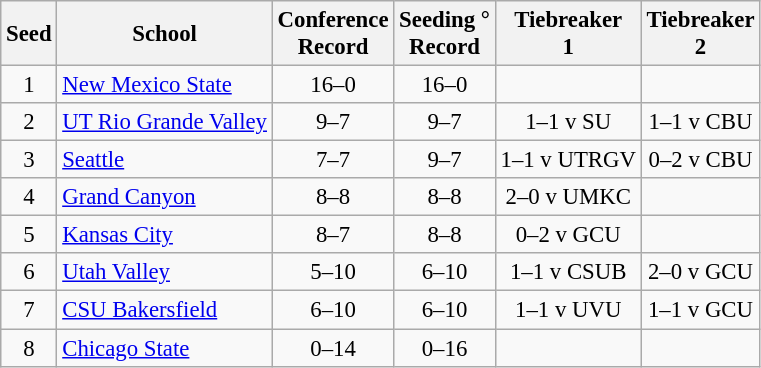<table class="wikitable" style="white-space:nowrap; font-size:95%;text-align:center">
<tr>
<th>Seed</th>
<th>School</th>
<th>Conference<br>Record</th>
<th>Seeding °<br>Record</th>
<th>Tiebreaker<br>1</th>
<th>Tiebreaker<br>2</th>
</tr>
<tr>
<td>1</td>
<td align=left><a href='#'>New Mexico State</a></td>
<td>16–0</td>
<td>16–0</td>
<td></td>
<td></td>
</tr>
<tr>
<td>2</td>
<td align=left><a href='#'>UT Rio Grande Valley</a></td>
<td>9–7</td>
<td>9–7</td>
<td>1–1 v SU</td>
<td>1–1 v CBU</td>
</tr>
<tr>
<td>3</td>
<td align=left><a href='#'>Seattle</a></td>
<td>7–7</td>
<td>9–7</td>
<td>1–1 v UTRGV</td>
<td>0–2 v CBU</td>
</tr>
<tr>
<td>4</td>
<td align=left><a href='#'>Grand Canyon</a></td>
<td>8–8</td>
<td>8–8</td>
<td>2–0 v UMKC</td>
<td></td>
</tr>
<tr>
<td>5</td>
<td align=left><a href='#'>Kansas City</a></td>
<td>8–7</td>
<td>8–8</td>
<td>0–2 v GCU</td>
<td></td>
</tr>
<tr>
<td>6</td>
<td align=left><a href='#'>Utah Valley</a></td>
<td>5–10</td>
<td>6–10</td>
<td>1–1 v CSUB</td>
<td>2–0 v GCU</td>
</tr>
<tr>
<td>7</td>
<td align=left><a href='#'>CSU Bakersfield</a></td>
<td>6–10</td>
<td>6–10</td>
<td>1–1 v UVU</td>
<td>1–1 v GCU</td>
</tr>
<tr>
<td>8</td>
<td align=left><a href='#'>Chicago State</a></td>
<td>0–14</td>
<td>0–16</td>
<td></td>
<td></td>
</tr>
</table>
